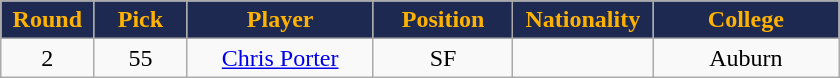<table class="wikitable sortable sortable">
<tr>
<th style="background:#1D2951; color:#FFB300" width="10%">Round</th>
<th style="background:#1D2951; color:#FFB300" width="10%">Pick</th>
<th style="background:#1D2951; color:#FFB300" width="20%">Player</th>
<th style="background:#1D2951; color:#FFB300" width="15%">Position</th>
<th style="background:#1D2951; color:#FFB300" width="15%">Nationality</th>
<th style="background:#1D2951; color:#FFB300" width="20%">College</th>
</tr>
<tr style="text-align: center">
<td>2</td>
<td>55</td>
<td><a href='#'>Chris Porter</a></td>
<td>SF</td>
<td></td>
<td>Auburn</td>
</tr>
</table>
